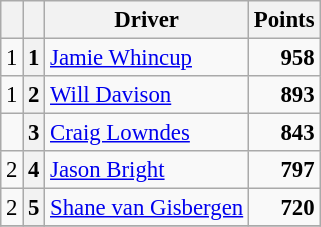<table class="wikitable" style="font-size: 95%;">
<tr>
<th></th>
<th></th>
<th>Driver</th>
<th>Points</th>
</tr>
<tr>
<td> 1</td>
<th>1</th>
<td><a href='#'>Jamie Whincup</a></td>
<td align="right"><strong>958</strong></td>
</tr>
<tr>
<td> 1</td>
<th>2</th>
<td><a href='#'>Will Davison</a></td>
<td align="right"><strong>893</strong></td>
</tr>
<tr>
<td></td>
<th>3</th>
<td><a href='#'>Craig Lowndes</a></td>
<td align="right"><strong>843</strong></td>
</tr>
<tr>
<td> 2</td>
<th>4</th>
<td><a href='#'>Jason Bright</a></td>
<td align="right"><strong>797</strong></td>
</tr>
<tr>
<td> 2</td>
<th>5</th>
<td><a href='#'>Shane van Gisbergen</a></td>
<td align="right"><strong>720</strong></td>
</tr>
<tr>
</tr>
</table>
